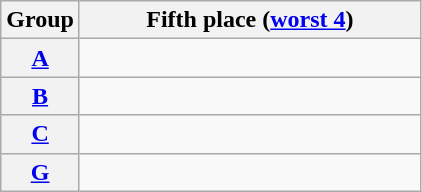<table class="wikitable">
<tr>
<th>Group<br></th>
<th width=220>Fifth place (<a href='#'>worst 4</a>)</th>
</tr>
<tr>
<th><a href='#'>A</a></th>
<td></td>
</tr>
<tr>
<th><a href='#'>B</a></th>
<td></td>
</tr>
<tr>
<th><a href='#'>C</a></th>
<td></td>
</tr>
<tr>
<th><a href='#'>G</a></th>
<td></td>
</tr>
</table>
